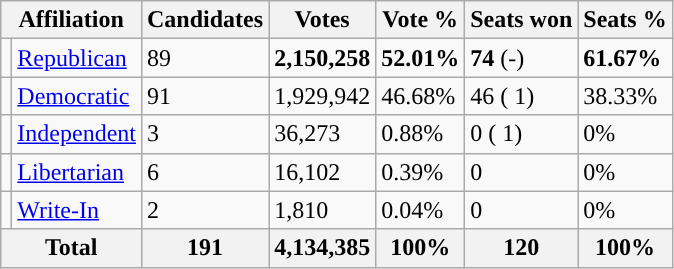<table class="wikitable">
<tr>
<th colspan="2">Affiliation</th>
<th>Candidates</th>
<th>Votes</th>
<th>Vote %</th>
<th>Seats won</th>
<th>Seats %</th>
</tr>
<tr>
<td style="background-color:"></td>
<td><a href='#'>Republican</a></td>
<td>89</td>
<td><strong>2,150,258</strong></td>
<td><strong>52.01%</strong></td>
<td><strong>74</strong> (-)</td>
<td><strong>61.67%</strong></td>
</tr>
<tr>
<td style="background-color:"></td>
<td><a href='#'>Democratic</a></td>
<td>91</td>
<td>1,929,942</td>
<td>46.68%</td>
<td>46 ( 1)</td>
<td>38.33%</td>
</tr>
<tr>
<td style="background-color:"></td>
<td><a href='#'>Independent</a></td>
<td>3</td>
<td>36,273</td>
<td>0.88%</td>
<td>0 ( 1)</td>
<td>0%</td>
</tr>
<tr>
<td style="background-color:"></td>
<td><a href='#'>Libertarian</a></td>
<td>6</td>
<td>16,102</td>
<td>0.39%</td>
<td>0</td>
<td>0%</td>
</tr>
<tr>
<td style="background-color:"></td>
<td><a href='#'>Write-In</a></td>
<td>2</td>
<td>1,810</td>
<td>0.04%</td>
<td>0</td>
<td>0%</td>
</tr>
<tr>
<th colspan="2">Total</th>
<th>191</th>
<th>4,134,385</th>
<th>100%</th>
<th>120</th>
<th>100%</th>
</tr>
</table>
